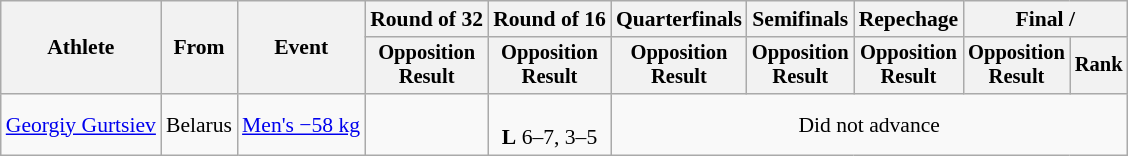<table class=wikitable style="text-align:center; font-size:90%">
<tr>
<th rowspan=2>Athlete</th>
<th rowspan=2>From</th>
<th rowspan=2>Event</th>
<th>Round of 32</th>
<th>Round of 16</th>
<th>Quarterfinals</th>
<th>Semifinals</th>
<th>Repechage</th>
<th colspan=2>Final / </th>
</tr>
<tr style="font-size:95%">
<th>Opposition<br>Result</th>
<th>Opposition<br>Result</th>
<th>Opposition<br>Result</th>
<th>Opposition<br>Result</th>
<th>Opposition<br>Result</th>
<th>Opposition<br>Result</th>
<th>Rank</th>
</tr>
<tr>
<td align=left><a href='#'>Georgiy Gurtsiev</a></td>
<td align=left>Belarus</td>
<td align=left><a href='#'>Men's −58 kg</a></td>
<td></td>
<td><br><strong>L</strong> 6–7, 3–5</td>
<td colspan=5>Did not advance</td>
</tr>
</table>
